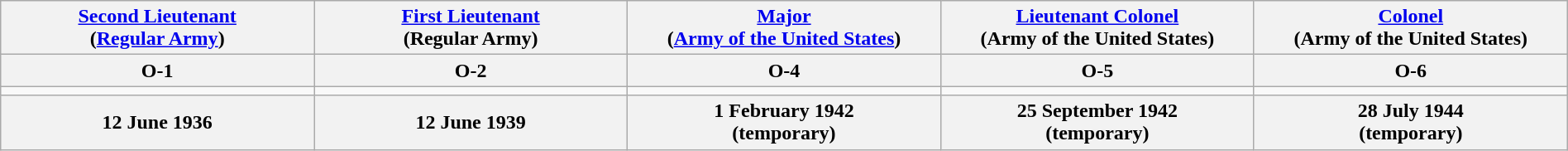<table class="wikitable"  style="margin:auto; width:100%;">
<tr>
<th><a href='#'>Second Lieutenant</a><br>(<a href='#'>Regular Army</a>)</th>
<th><a href='#'>First Lieutenant</a><br>(Regular Army)</th>
<th><a href='#'>Major</a><br>(<a href='#'>Army of the United States</a>)</th>
<th><a href='#'>Lieutenant Colonel</a><br>(Army of the United States)</th>
<th><a href='#'>Colonel</a><br>(Army of the United States)</th>
</tr>
<tr>
<th>O-1</th>
<th>O-2</th>
<th>O-4</th>
<th>O-5</th>
<th>O-6</th>
</tr>
<tr>
<td style="text-align:center; width:16%;"></td>
<td style="text-align:center; width:16%;"></td>
<td style="text-align:center; width:16%;"></td>
<td style="text-align:center; width:16%;"></td>
<td style="text-align:center; width:16%;"></td>
</tr>
<tr>
<th>12 June 1936</th>
<th>12 June 1939</th>
<th>1 February 1942<br>(temporary)</th>
<th>25 September 1942<br>(temporary)</th>
<th>28 July 1944<br>(temporary)</th>
</tr>
</table>
